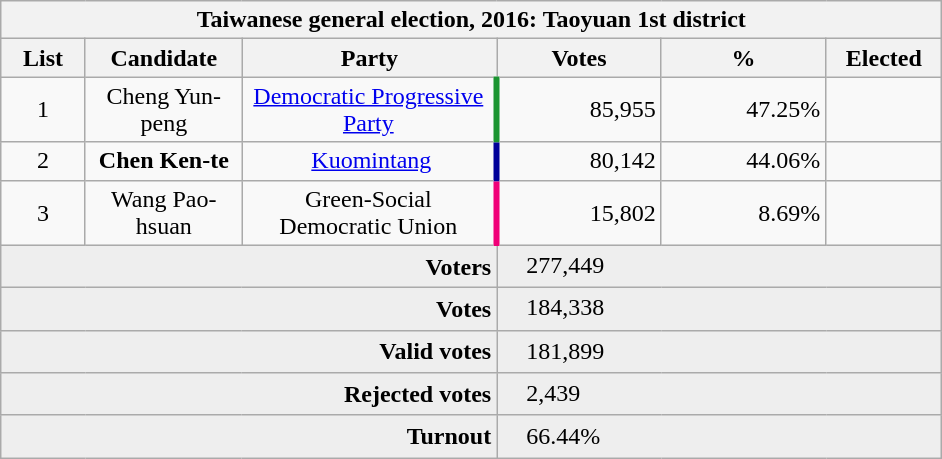<table class="wikitable collapsible" style="text-align:center">
<tr>
<th colspan="7" width="620px">Taiwanese general election, 2016: Taoyuan 1st district</th>
</tr>
<tr>
<th width="35">List</th>
<th width="55">Candidate</th>
<th width="120">Party</th>
<th width="75">Votes</th>
<th width="75">%</th>
<th width="49">Elected</th>
</tr>
<tr>
<td>1</td>
<td>Cheng Yun-peng</td>
<td><a href='#'>Democratic Progressive Party</a></td>
<td align="right" style="border-left:4px solid #1B9431;">85,955</td>
<td align="right">47.25%</td>
<td align="center"></td>
</tr>
<tr>
<td>2</td>
<td><strong>Chen Ken-te</strong></td>
<td> <a href='#'>Kuomintang</a></td>
<td align="right" style="border-left:4px solid #000099;">80,142</td>
<td align="right">44.06%</td>
<td></td>
</tr>
<tr>
<td>3</td>
<td>Wang Pao-hsuan</td>
<td>Green-Social Democratic Union</td>
<td align="right" style="border-left:4px solid #F00078;">15,802</td>
<td align="right">8.69%</td>
<td></td>
</tr>
<tr bgcolor="EEEEEE">
<td align="right" colspan="3"><strong>Voters</strong></td>
<td align="left" colspan="3">　277,449</td>
</tr>
<tr bgcolor="EEEEEE">
<td align="right" colspan="3"><strong>Votes</strong></td>
<td align="left" colspan="3">　184,338</td>
</tr>
<tr bgcolor="EEEEEE">
<td align="right" colspan="3"><strong>Valid votes</strong></td>
<td align="left" colspan="3">　181,899</td>
</tr>
<tr bgcolor="EEEEEE">
<td align="right" colspan="3"><strong>Rejected votes</strong></td>
<td align="left" colspan="3">　2,439</td>
</tr>
<tr bgcolor="EEEEEE">
<td align="right" colspan="3"><strong>Turnout</strong></td>
<td align="left" colspan="3">　66.44%</td>
</tr>
</table>
